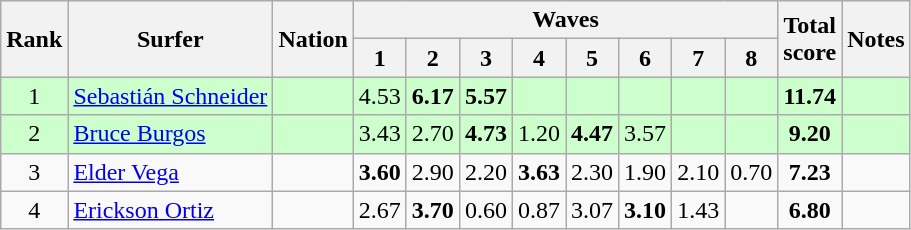<table class="wikitable sortable" style="text-align:center">
<tr>
<th rowspan=2>Rank</th>
<th rowspan=2>Surfer</th>
<th rowspan=2>Nation</th>
<th colspan=8>Waves</th>
<th rowspan=2>Total<br>score</th>
<th rowspan=2>Notes</th>
</tr>
<tr>
<th>1</th>
<th>2</th>
<th>3</th>
<th>4</th>
<th>5</th>
<th>6</th>
<th>7</th>
<th>8</th>
</tr>
<tr bgcolor=ccffcc>
<td>1</td>
<td align=left><a href='#'>Sebastián Schneider</a></td>
<td align=left></td>
<td>4.53</td>
<td><strong>6.17</strong></td>
<td><strong>5.57</strong></td>
<td></td>
<td></td>
<td></td>
<td></td>
<td></td>
<td><strong>11.74</strong></td>
<td></td>
</tr>
<tr bgcolor=ccffcc>
<td>2</td>
<td align=left><a href='#'>Bruce Burgos</a></td>
<td align=left></td>
<td>3.43</td>
<td>2.70</td>
<td><strong>4.73</strong></td>
<td>1.20</td>
<td><strong>4.47</strong></td>
<td>3.57</td>
<td></td>
<td></td>
<td><strong>9.20</strong></td>
<td></td>
</tr>
<tr>
<td>3</td>
<td align=left><a href='#'>Elder Vega</a></td>
<td align=left></td>
<td><strong>3.60</strong></td>
<td>2.90</td>
<td>2.20</td>
<td><strong>3.63</strong></td>
<td>2.30</td>
<td>1.90</td>
<td>2.10</td>
<td>0.70</td>
<td><strong>7.23</strong></td>
<td></td>
</tr>
<tr>
<td>4</td>
<td align=left><a href='#'>Erickson Ortiz</a></td>
<td align=left></td>
<td>2.67</td>
<td><strong>3.70</strong></td>
<td>0.60</td>
<td>0.87</td>
<td>3.07</td>
<td><strong>3.10</strong></td>
<td>1.43</td>
<td></td>
<td><strong>6.80</strong></td>
<td></td>
</tr>
</table>
